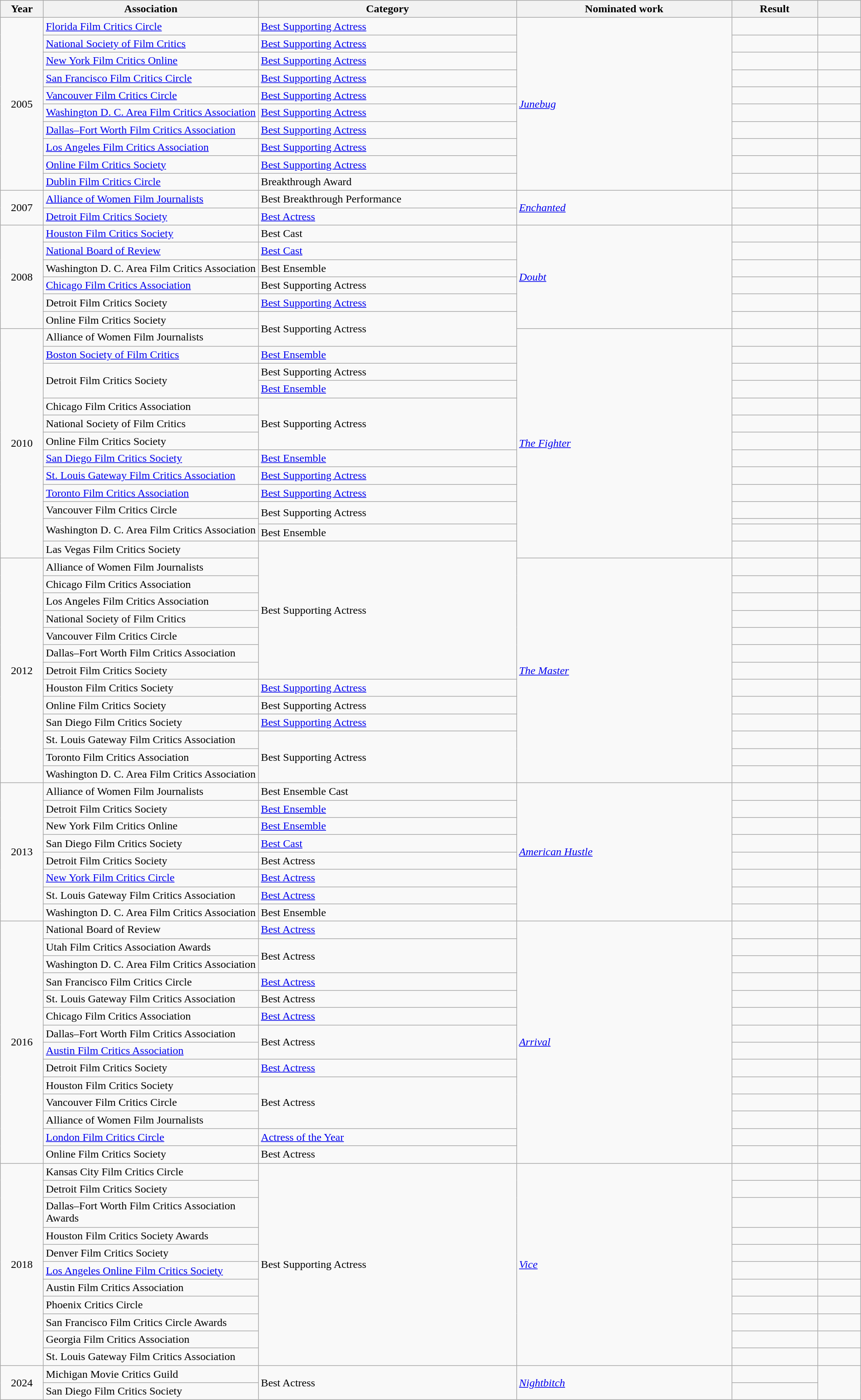<table class="wikitable" style="width:100%;">
<tr>
<th width=5%>Year</th>
<th style="width:25%;">Association</th>
<th style="width:30%;">Category</th>
<th style="width:25%;">Nominated work</th>
<th style="width:10%;">Result</th>
<th width=5%></th>
</tr>
<tr>
<td rowspan="10" style="text-align:center;">2005</td>
<td><a href='#'>Florida Film Critics Circle</a></td>
<td><a href='#'>Best Supporting Actress</a></td>
<td rowspan="10"><em><a href='#'>Junebug</a></em></td>
<td></td>
<td style="text-align:center;"></td>
</tr>
<tr>
<td><a href='#'>National Society of Film Critics</a></td>
<td><a href='#'>Best Supporting Actress</a></td>
<td></td>
<td style="text-align:center;"></td>
</tr>
<tr>
<td><a href='#'>New York Film Critics Online</a></td>
<td><a href='#'>Best Supporting Actress</a></td>
<td></td>
<td style="text-align:center;"></td>
</tr>
<tr>
<td><a href='#'>San Francisco Film Critics Circle</a></td>
<td><a href='#'>Best Supporting Actress</a></td>
<td></td>
<td style="text-align:center;"></td>
</tr>
<tr>
<td><a href='#'>Vancouver Film Critics Circle</a></td>
<td><a href='#'>Best Supporting Actress</a></td>
<td></td>
<td style="text-align:center;"></td>
</tr>
<tr>
<td><a href='#'>Washington D. C. Area Film Critics Association</a></td>
<td><a href='#'>Best Supporting Actress</a></td>
<td></td>
<td style="text-align:center;"></td>
</tr>
<tr>
<td><a href='#'>Dallas–Fort Worth Film Critics Association</a></td>
<td><a href='#'>Best Supporting Actress</a></td>
<td></td>
<td style="text-align:center;"></td>
</tr>
<tr>
<td><a href='#'>Los Angeles Film Critics Association</a></td>
<td><a href='#'>Best Supporting Actress</a></td>
<td></td>
<td style="text-align:center;"></td>
</tr>
<tr>
<td><a href='#'>Online Film Critics Society</a></td>
<td><a href='#'>Best Supporting Actress</a></td>
<td></td>
<td style="text-align:center;"></td>
</tr>
<tr>
<td><a href='#'>Dublin Film Critics Circle</a></td>
<td>Breakthrough Award</td>
<td></td>
<td style="text-align:center;"></td>
</tr>
<tr>
<td rowspan="2" style="text-align:center;">2007</td>
<td><a href='#'>Alliance of Women Film Journalists</a></td>
<td>Best Breakthrough Performance</td>
<td rowspan="2"><em><a href='#'>Enchanted</a></em></td>
<td></td>
<td style="text-align:center;"></td>
</tr>
<tr>
<td><a href='#'>Detroit Film Critics Society</a></td>
<td><a href='#'>Best Actress</a></td>
<td></td>
<td style="text-align:center;"></td>
</tr>
<tr>
<td rowspan="6" style="text-align:center;">2008</td>
<td><a href='#'>Houston Film Critics Society</a></td>
<td>Best Cast</td>
<td rowspan="6"><em><a href='#'>Doubt</a></em></td>
<td></td>
<td style="text-align:center;"></td>
</tr>
<tr>
<td><a href='#'>National Board of Review</a></td>
<td><a href='#'>Best Cast</a></td>
<td></td>
<td style="text-align:center;"></td>
</tr>
<tr>
<td>Washington D. C. Area Film Critics Association</td>
<td>Best Ensemble</td>
<td></td>
<td style="text-align:center;"></td>
</tr>
<tr>
<td><a href='#'>Chicago Film Critics Association</a></td>
<td>Best Supporting Actress</td>
<td></td>
<td style="text-align:center;"></td>
</tr>
<tr>
<td>Detroit Film Critics Society</td>
<td><a href='#'>Best Supporting Actress</a></td>
<td></td>
<td style="text-align:center;"></td>
</tr>
<tr>
<td>Online Film Critics Society</td>
<td rowspan="2">Best Supporting Actress</td>
<td></td>
<td style="text-align:center;"></td>
</tr>
<tr>
<td rowspan="14" style="text-align:center;">2010</td>
<td>Alliance of Women Film Journalists</td>
<td rowspan="14"><em><a href='#'>The Fighter</a></em></td>
<td></td>
<td style="text-align:center;"></td>
</tr>
<tr>
<td><a href='#'>Boston Society of Film Critics</a></td>
<td><a href='#'>Best Ensemble</a></td>
<td></td>
<td style="text-align:center;"></td>
</tr>
<tr>
<td rowspan="2">Detroit Film Critics Society</td>
<td>Best Supporting Actress</td>
<td></td>
<td style="text-align:center;"></td>
</tr>
<tr>
<td><a href='#'>Best Ensemble</a></td>
<td></td>
<td style="text-align:center;"></td>
</tr>
<tr>
<td>Chicago Film Critics Association</td>
<td rowspan="3">Best Supporting Actress</td>
<td></td>
<td style="text-align:center;"></td>
</tr>
<tr>
<td>National Society of Film Critics</td>
<td></td>
<td style="text-align:center;"></td>
</tr>
<tr>
<td>Online Film Critics Society</td>
<td></td>
<td style="text-align:center;"></td>
</tr>
<tr>
<td><a href='#'>San Diego Film Critics Society</a></td>
<td><a href='#'>Best Ensemble</a></td>
<td></td>
<td style="text-align:center;"></td>
</tr>
<tr>
<td><a href='#'>St. Louis Gateway Film Critics Association</a></td>
<td><a href='#'>Best Supporting Actress</a></td>
<td></td>
<td style="text-align:center;"></td>
</tr>
<tr>
<td><a href='#'>Toronto Film Critics Association</a></td>
<td><a href='#'>Best Supporting Actress</a></td>
<td></td>
<td style="text-align:center;"></td>
</tr>
<tr>
<td>Vancouver Film Critics Circle</td>
<td rowspan="2">Best Supporting Actress</td>
<td></td>
<td style="text-align:center;"></td>
</tr>
<tr>
<td rowspan="2">Washington D. C. Area Film Critics Association</td>
<td></td>
<td style="text-align:center;"></td>
</tr>
<tr>
<td>Best Ensemble</td>
<td></td>
<td style="text-align:center;"></td>
</tr>
<tr>
<td>Las Vegas Film Critics Society</td>
<td rowspan="8">Best Supporting Actress</td>
<td></td>
<td style="text-align:center;"></td>
</tr>
<tr>
<td rowspan="13" style="text-align:center;">2012</td>
<td>Alliance of Women Film Journalists</td>
<td rowspan="13"><em><a href='#'>The Master</a></em></td>
<td></td>
<td style="text-align:center;"></td>
</tr>
<tr>
<td>Chicago Film Critics Association</td>
<td></td>
<td style="text-align:center;"></td>
</tr>
<tr>
<td>Los Angeles Film Critics Association</td>
<td></td>
<td style="text-align:center;"></td>
</tr>
<tr>
<td>National Society of Film Critics</td>
<td></td>
<td style="text-align:center;"></td>
</tr>
<tr>
<td>Vancouver Film Critics Circle</td>
<td></td>
<td style="text-align:center;"></td>
</tr>
<tr>
<td>Dallas–Fort Worth Film Critics Association</td>
<td></td>
<td style="text-align:center;"></td>
</tr>
<tr>
<td>Detroit Film Critics Society</td>
<td></td>
<td style="text-align:center;"></td>
</tr>
<tr>
<td>Houston Film Critics Society</td>
<td><a href='#'>Best Supporting Actress</a></td>
<td></td>
<td style="text-align:center;"></td>
</tr>
<tr>
<td>Online Film Critics Society</td>
<td>Best Supporting Actress</td>
<td></td>
<td style="text-align:center;"></td>
</tr>
<tr>
<td>San Diego Film Critics Society</td>
<td><a href='#'>Best Supporting Actress</a></td>
<td></td>
<td style="text-align:center;"></td>
</tr>
<tr>
<td>St. Louis Gateway Film Critics Association</td>
<td rowspan="3">Best Supporting Actress</td>
<td></td>
<td style="text-align:center;"></td>
</tr>
<tr>
<td>Toronto Film Critics Association</td>
<td></td>
<td style="text-align:center;"></td>
</tr>
<tr>
<td>Washington D. C. Area Film Critics Association</td>
<td></td>
<td style="text-align:center;"></td>
</tr>
<tr>
<td rowspan="8" style="text-align:center;">2013</td>
<td>Alliance of Women Film Journalists</td>
<td>Best Ensemble Cast</td>
<td rowspan="8"><em><a href='#'>American Hustle</a></em></td>
<td></td>
<td style="text-align:center;"></td>
</tr>
<tr>
<td>Detroit Film Critics Society</td>
<td><a href='#'>Best Ensemble</a></td>
<td></td>
<td style="text-align:center;"></td>
</tr>
<tr>
<td>New York Film Critics Online</td>
<td><a href='#'>Best Ensemble</a></td>
<td></td>
<td style="text-align:center;"></td>
</tr>
<tr>
<td>San Diego Film Critics Society</td>
<td><a href='#'>Best Cast</a></td>
<td></td>
<td style="text-align:center;"></td>
</tr>
<tr>
<td>Detroit Film Critics Society</td>
<td>Best Actress</td>
<td></td>
<td style="text-align:center;"></td>
</tr>
<tr>
<td><a href='#'>New York Film Critics Circle</a></td>
<td><a href='#'>Best Actress</a></td>
<td></td>
<td style="text-align:center;"></td>
</tr>
<tr>
<td>St. Louis Gateway Film Critics Association</td>
<td><a href='#'>Best Actress</a></td>
<td></td>
<td style="text-align:center;"></td>
</tr>
<tr>
<td>Washington D. C. Area Film Critics Association</td>
<td>Best Ensemble</td>
<td></td>
<td style="text-align:center;"></td>
</tr>
<tr>
<td rowspan= "14" style="text-align:center;">2016</td>
<td>National Board of Review</td>
<td><a href='#'>Best Actress</a></td>
<td rowspan= "14"><a href='#'><em>Arrival</em></a></td>
<td></td>
<td style="text-align:center;"></td>
</tr>
<tr>
<td>Utah Film Critics Association Awards</td>
<td rowspan="2">Best Actress</td>
<td></td>
<td></td>
</tr>
<tr>
<td>Washington D. C. Area Film Critics Association</td>
<td></td>
<td style="text-align:center;"></td>
</tr>
<tr>
<td>San Francisco Film Critics Circle</td>
<td><a href='#'>Best Actress</a></td>
<td></td>
<td style="text-align:center;"></td>
</tr>
<tr>
<td>St. Louis Gateway Film Critics Association</td>
<td>Best Actress</td>
<td></td>
<td style="text-align:center;"></td>
</tr>
<tr>
<td>Chicago Film Critics Association</td>
<td><a href='#'>Best Actress</a></td>
<td></td>
<td style="text-align:center;"></td>
</tr>
<tr>
<td>Dallas–Fort Worth Film Critics Association</td>
<td rowspan="2">Best Actress</td>
<td></td>
<td style="text-align:center;"></td>
</tr>
<tr>
<td><a href='#'>Austin Film Critics Association</a></td>
<td></td>
<td style="text-align:center;"></td>
</tr>
<tr>
<td>Detroit Film Critics Society</td>
<td><a href='#'>Best Actress</a></td>
<td></td>
<td style="text-align:center;"></td>
</tr>
<tr>
<td>Houston Film Critics Society</td>
<td rowspan="3">Best Actress</td>
<td></td>
<td style="text-align:center;"></td>
</tr>
<tr>
<td>Vancouver Film Critics Circle</td>
<td></td>
<td style="text-align:center;"></td>
</tr>
<tr>
<td>Alliance of Women Film Journalists</td>
<td></td>
<td style="text-align:center;"></td>
</tr>
<tr>
<td><a href='#'>London Film Critics Circle</a></td>
<td><a href='#'>Actress of the Year</a></td>
<td></td>
<td style="text-align:center;"></td>
</tr>
<tr>
<td>Online Film Critics Society</td>
<td>Best Actress</td>
<td></td>
<td style="text-align:center;"></td>
</tr>
<tr>
<td rowspan="11" style="text-align:center;">2018</td>
<td>Kansas City Film Critics Circle</td>
<td rowspan="11">Best Supporting Actress</td>
<td rowspan="11"><em><a href='#'>Vice</a></em></td>
<td></td>
<td style="text-align:center;"></td>
</tr>
<tr>
<td>Detroit Film Critics Society</td>
<td></td>
<td style="text-align:center;"></td>
</tr>
<tr>
<td>Dallas–Fort Worth Film Critics Association Awards</td>
<td></td>
<td style="text-align:center;"></td>
</tr>
<tr>
<td>Houston Film Critics Society Awards</td>
<td></td>
<td style="text-align:center;"></td>
</tr>
<tr>
<td>Denver Film Critics Society</td>
<td></td>
<td style="text-align:center;"></td>
</tr>
<tr>
<td><a href='#'>Los Angeles Online Film Critics Society</a></td>
<td></td>
<td style="text-align:center;"></td>
</tr>
<tr>
<td>Austin Film Critics Association</td>
<td></td>
<td style="text-align:center;"></td>
</tr>
<tr>
<td>Phoenix Critics Circle</td>
<td></td>
<td style="text-align:center;"></td>
</tr>
<tr>
<td>San Francisco Film Critics Circle Awards</td>
<td></td>
<td style="text-align:center;"></td>
</tr>
<tr>
<td>Georgia Film Critics Association</td>
<td></td>
<td style="text-align:center;"></td>
</tr>
<tr>
<td>St. Louis Gateway Film Critics Association</td>
<td></td>
<td style="text-align:center;"></td>
</tr>
<tr>
<td rowspan="2" style="text-align:center;">2024</td>
<td>Michigan Movie Critics Guild</td>
<td rowspan="2">Best Actress</td>
<td rowspan="2"><em><a href='#'>Nightbitch</a></em></td>
<td></td>
</tr>
<tr>
<td>San Diego Film Critics Society</td>
<td></td>
</tr>
</table>
